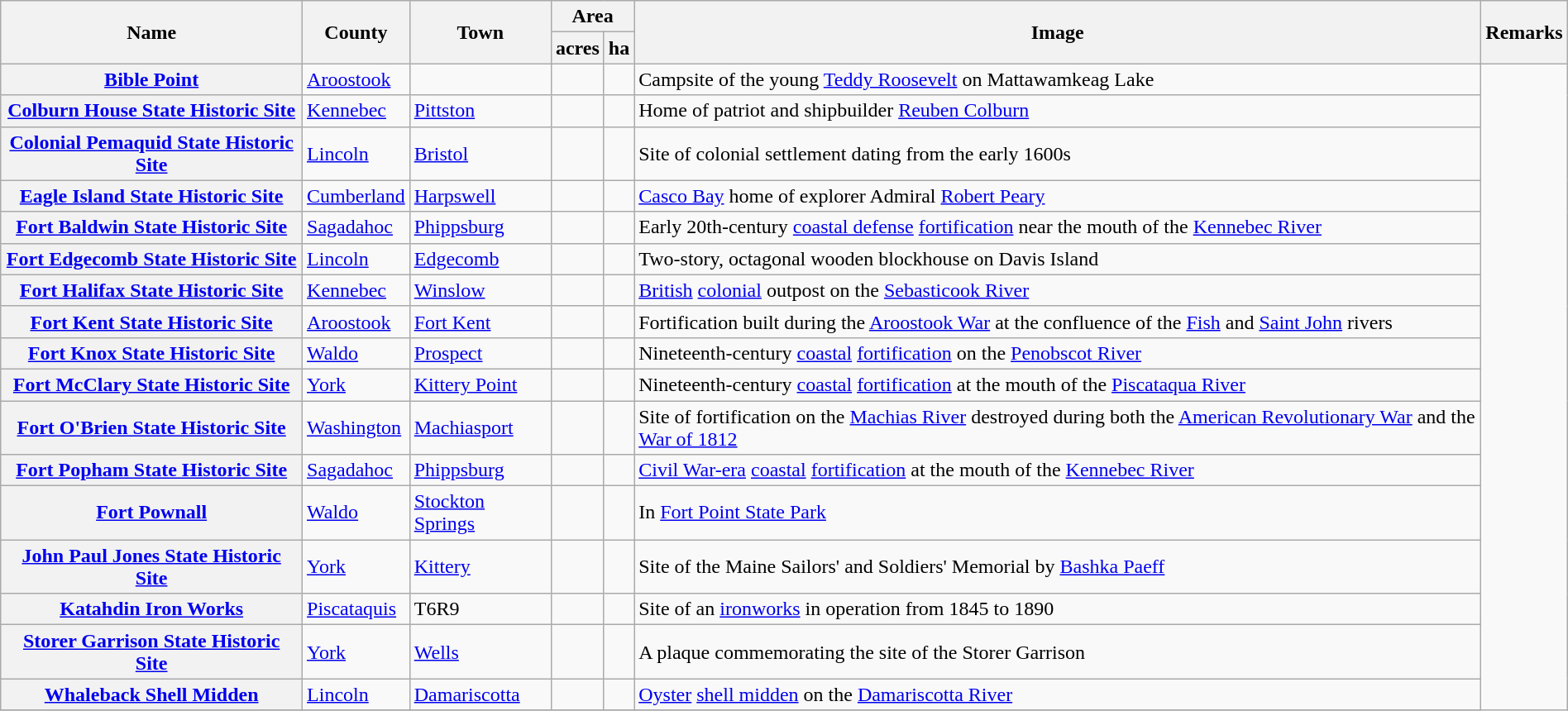<table class="wikitable sortable" style="width:100%">
<tr>
<th style="width:*;" rowspan=2>Name</th>
<th style="width:*;" rowspan=2>County</th>
<th style="width:*;" rowspan=2>Town</th>
<th style="width:*;" colspan=2>Area</th>
<th style="width:*;" class="unsortable" rowspan=2>Image</th>
<th style="width:*;" class="unsortable" rowspan=2>Remarks</th>
</tr>
<tr>
<th>acres</th>
<th>ha</th>
</tr>
<tr>
<th scope="row"><a href='#'>Bible Point</a></th>
<td><a href='#'>Aroostook</a></td>
<td></td>
<td></td>
<td></td>
<td>Campsite of the young <a href='#'>Teddy Roosevelt</a> on Mattawamkeag Lake</td>
</tr>
<tr>
<th scope="row"><a href='#'>Colburn House State Historic Site</a></th>
<td><a href='#'>Kennebec</a></td>
<td><a href='#'>Pittston</a></td>
<td></td>
<td></td>
<td>Home of patriot and shipbuilder <a href='#'>Reuben Colburn</a></td>
</tr>
<tr>
<th scope="row"><a href='#'>Colonial Pemaquid State Historic Site</a></th>
<td><a href='#'>Lincoln</a></td>
<td><a href='#'>Bristol</a></td>
<td></td>
<td></td>
<td>Site of colonial settlement dating from the early 1600s</td>
</tr>
<tr>
<th scope="row"><a href='#'>Eagle Island State Historic Site</a></th>
<td><a href='#'>Cumberland</a></td>
<td><a href='#'>Harpswell</a></td>
<td></td>
<td></td>
<td><a href='#'>Casco Bay</a> home of explorer Admiral <a href='#'>Robert Peary</a></td>
</tr>
<tr>
<th scope="row"><a href='#'>Fort Baldwin State Historic Site</a></th>
<td><a href='#'>Sagadahoc</a></td>
<td><a href='#'>Phippsburg</a></td>
<td></td>
<td></td>
<td>Early 20th-century <a href='#'>coastal defense</a> <a href='#'>fortification</a> near the mouth of the <a href='#'>Kennebec River</a></td>
</tr>
<tr>
<th scope="row"><a href='#'>Fort Edgecomb State Historic Site</a></th>
<td><a href='#'>Lincoln</a></td>
<td><a href='#'>Edgecomb</a></td>
<td></td>
<td></td>
<td>Two-story, octagonal wooden blockhouse on Davis Island</td>
</tr>
<tr>
<th scope="row"><a href='#'>Fort Halifax State Historic Site</a></th>
<td><a href='#'>Kennebec</a></td>
<td><a href='#'>Winslow</a></td>
<td></td>
<td></td>
<td><a href='#'>British</a> <a href='#'>colonial</a> outpost on the <a href='#'>Sebasticook River</a></td>
</tr>
<tr>
<th scope="row"><a href='#'>Fort Kent State Historic Site</a></th>
<td><a href='#'>Aroostook</a></td>
<td><a href='#'>Fort Kent</a></td>
<td></td>
<td></td>
<td>Fortification built during the <a href='#'>Aroostook War</a> at the confluence of the <a href='#'>Fish</a> and <a href='#'>Saint John</a> rivers</td>
</tr>
<tr>
<th scope="row"><a href='#'>Fort Knox State Historic Site</a></th>
<td><a href='#'>Waldo</a></td>
<td><a href='#'>Prospect</a></td>
<td></td>
<td></td>
<td>Nineteenth-century <a href='#'>coastal</a> <a href='#'>fortification</a> on the <a href='#'>Penobscot River</a></td>
</tr>
<tr>
<th scope="row"><a href='#'>Fort McClary State Historic Site</a></th>
<td><a href='#'>York</a></td>
<td><a href='#'>Kittery Point</a></td>
<td></td>
<td></td>
<td>Nineteenth-century <a href='#'>coastal</a> <a href='#'>fortification</a> at the mouth of the <a href='#'>Piscataqua River</a></td>
</tr>
<tr>
<th scope="row"><a href='#'>Fort O'Brien State Historic Site</a></th>
<td><a href='#'>Washington</a></td>
<td><a href='#'>Machiasport</a></td>
<td></td>
<td></td>
<td>Site of fortification on the <a href='#'>Machias River</a> destroyed during both the <a href='#'>American Revolutionary War</a> and the <a href='#'>War of 1812</a></td>
</tr>
<tr>
<th scope="row"><a href='#'>Fort Popham State Historic Site</a></th>
<td><a href='#'>Sagadahoc</a></td>
<td><a href='#'>Phippsburg</a></td>
<td></td>
<td></td>
<td><a href='#'>Civil War-era</a> <a href='#'>coastal</a> <a href='#'>fortification</a> at the mouth of the <a href='#'>Kennebec River</a></td>
</tr>
<tr>
<th scope="row"><a href='#'>Fort Pownall</a></th>
<td><a href='#'>Waldo</a></td>
<td><a href='#'>Stockton Springs</a></td>
<td></td>
<td></td>
<td>In <a href='#'>Fort Point State Park</a></td>
</tr>
<tr>
<th scope="row"><a href='#'>John Paul Jones State Historic Site</a></th>
<td><a href='#'>York</a></td>
<td><a href='#'>Kittery</a></td>
<td></td>
<td></td>
<td>Site of the Maine Sailors' and Soldiers' Memorial by <a href='#'>Bashka Paeff</a></td>
</tr>
<tr>
<th scope="row"><a href='#'>Katahdin Iron Works</a></th>
<td><a href='#'>Piscataquis</a></td>
<td>T6R9</td>
<td></td>
<td></td>
<td>Site of an <a href='#'>ironworks</a> in operation from 1845 to 1890</td>
</tr>
<tr>
<th scope="row"><a href='#'>Storer Garrison State Historic Site</a></th>
<td><a href='#'>York</a></td>
<td><a href='#'>Wells</a></td>
<td></td>
<td></td>
<td>A plaque commemorating the site of the Storer Garrison</td>
</tr>
<tr>
<th scope="row"><a href='#'>Whaleback Shell Midden</a></th>
<td><a href='#'>Lincoln</a></td>
<td><a href='#'>Damariscotta</a></td>
<td></td>
<td></td>
<td><a href='#'>Oyster</a> <a href='#'>shell midden</a> on the <a href='#'>Damariscotta River</a></td>
</tr>
<tr>
</tr>
</table>
